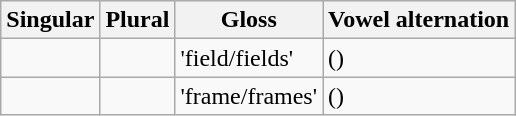<table class="wikitable">
<tr>
<th>Singular</th>
<th>Plural</th>
<th>Gloss</th>
<th>Vowel alternation</th>
</tr>
<tr>
<td></td>
<td></td>
<td>'field/fields'</td>
<td>()</td>
</tr>
<tr>
<td></td>
<td></td>
<td>'frame/frames'</td>
<td>()</td>
</tr>
</table>
